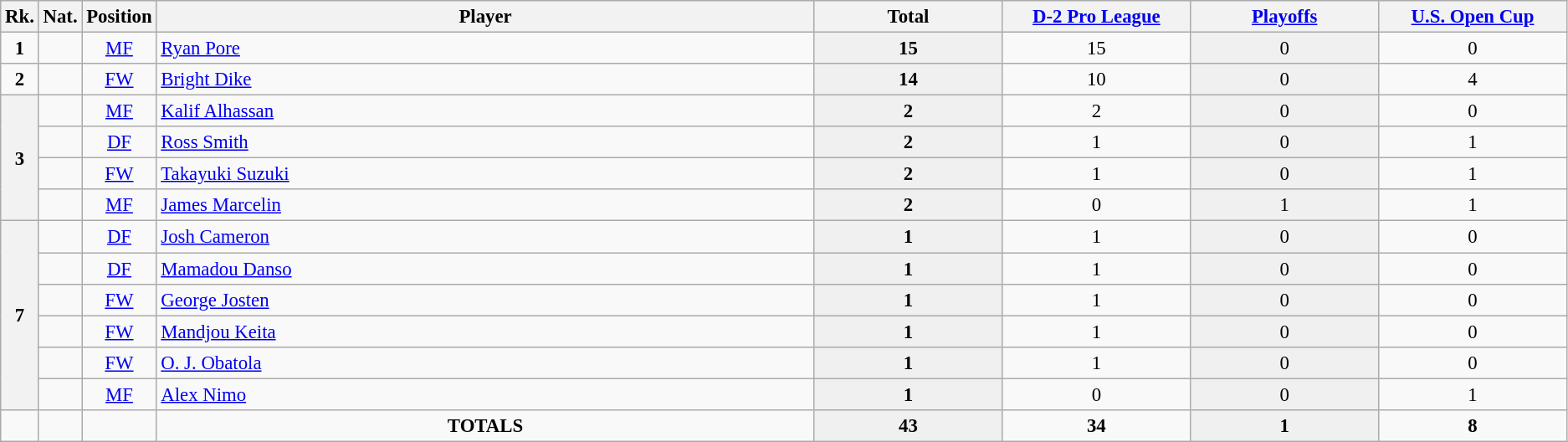<table class="wikitable" style="font-size:95%; text-align:center;">
<tr>
<th width="1%">Rk.</th>
<th width="1%">Nat.</th>
<th width="1%">Position</th>
<th width="42%">Player</th>
<th width=80>Total</th>
<th width=80><a href='#'>D-2 Pro League</a></th>
<th width=80><a href='#'>Playoffs</a></th>
<th width=80><a href='#'>U.S. Open Cup</a></th>
</tr>
<tr>
<td><strong>1</strong></td>
<td></td>
<td><a href='#'>MF</a></td>
<td style="text-align: left;"><a href='#'>Ryan Pore</a></td>
<td style="background: #F0F0F0;"><strong>15</strong></td>
<td>15</td>
<td style="background: #F0F0F0;">0</td>
<td>0</td>
</tr>
<tr>
<td><strong>2</strong></td>
<td></td>
<td><a href='#'>FW</a></td>
<td style="text-align: left;"><a href='#'>Bright Dike</a></td>
<td style="background: #F0F0F0;"><strong>14</strong></td>
<td>10</td>
<td style="background: #F0F0F0;">0</td>
<td>4</td>
</tr>
<tr>
<th rowspan="4"><strong>3</strong></th>
<td></td>
<td><a href='#'>MF</a></td>
<td style="text-align: left;"><a href='#'>Kalif Alhassan</a></td>
<td style="background: #F0F0F0;"><strong>2</strong></td>
<td>2</td>
<td style="background: #F0F0F0;">0</td>
<td>0</td>
</tr>
<tr>
<td></td>
<td><a href='#'>DF</a></td>
<td style="text-align: left;"><a href='#'>Ross Smith</a></td>
<td style="background: #F0F0F0;"><strong>2</strong></td>
<td>1</td>
<td style="background: #F0F0F0;">0</td>
<td>1</td>
</tr>
<tr>
<td></td>
<td><a href='#'>FW</a></td>
<td style="text-align: left;"><a href='#'>Takayuki Suzuki</a></td>
<td style="background: #F0F0F0;"><strong>2</strong></td>
<td>1</td>
<td style="background: #F0F0F0;">0</td>
<td>1</td>
</tr>
<tr>
<td></td>
<td><a href='#'>MF</a></td>
<td style="text-align: left;"><a href='#'>James Marcelin</a></td>
<td style="background: #F0F0F0;"><strong>2</strong></td>
<td>0</td>
<td style="background: #F0F0F0;">1</td>
<td>1</td>
</tr>
<tr>
<th rowspan="6"><strong>7</strong></th>
<td></td>
<td><a href='#'>DF</a></td>
<td style="text-align: left;"><a href='#'>Josh Cameron</a></td>
<td style="background: #F0F0F0;"><strong>1</strong></td>
<td>1</td>
<td style="background: #F0F0F0;">0</td>
<td>0</td>
</tr>
<tr>
<td></td>
<td><a href='#'>DF</a></td>
<td style="text-align: left;"><a href='#'>Mamadou Danso</a></td>
<td style="background: #F0F0F0;"><strong>1</strong></td>
<td>1</td>
<td style="background: #F0F0F0;">0</td>
<td>0</td>
</tr>
<tr>
<td></td>
<td><a href='#'>FW</a></td>
<td style="text-align: left;"><a href='#'>George Josten</a></td>
<td style="background: #F0F0F0;"><strong>1</strong></td>
<td>1</td>
<td style="background: #F0F0F0;">0</td>
<td>0</td>
</tr>
<tr>
<td></td>
<td><a href='#'>FW</a></td>
<td style="text-align: left;"><a href='#'>Mandjou Keita</a></td>
<td style="background: #F0F0F0;"><strong>1</strong></td>
<td>1</td>
<td style="background: #F0F0F0;">0</td>
<td>0</td>
</tr>
<tr>
<td></td>
<td><a href='#'>FW</a></td>
<td style="text-align: left;"><a href='#'>O. J. Obatola</a></td>
<td style="background: #F0F0F0;"><strong>1</strong></td>
<td>1</td>
<td style="background: #F0F0F0;">0</td>
<td>0</td>
</tr>
<tr>
<td></td>
<td><a href='#'>MF</a></td>
<td style="text-align: left;"><a href='#'>Alex Nimo</a></td>
<td style="background: #F0F0F0;"><strong>1</strong></td>
<td>0</td>
<td style="background: #F0F0F0;">0</td>
<td>1</td>
</tr>
<tr>
<td></td>
<td></td>
<td></td>
<td><strong>TOTALS</strong></td>
<td style="background: #F0F0F0;"><strong>43</strong></td>
<td><strong>34</strong></td>
<td style="background: #F0F0F0;"><strong>1</strong></td>
<td><strong>8</strong></td>
</tr>
</table>
